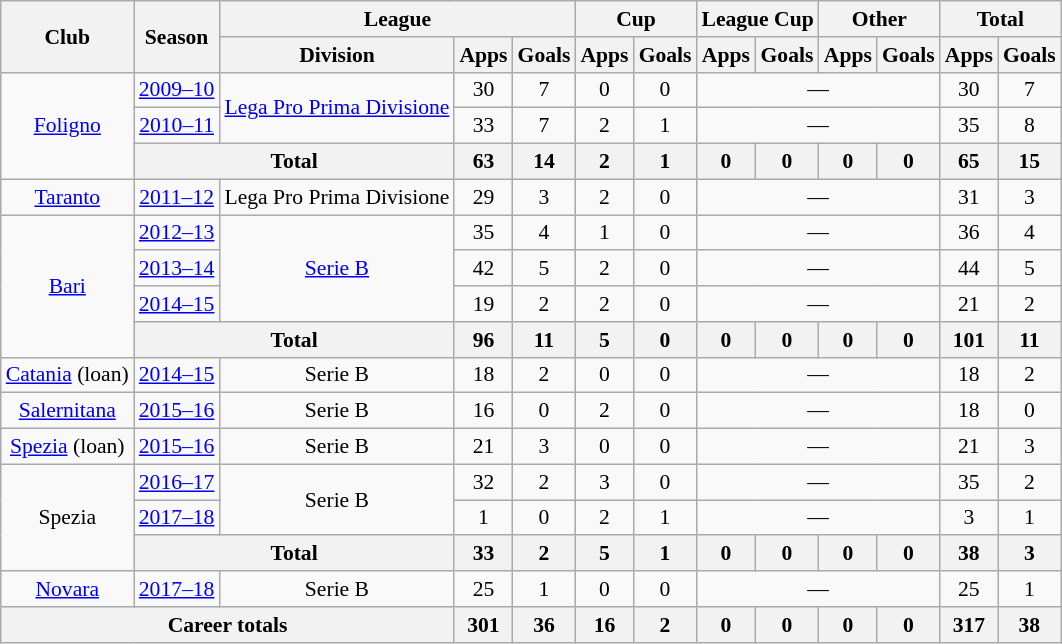<table class="wikitable" style="font-size:90%; text-align: center">
<tr>
<th rowspan=2>Club</th>
<th rowspan=2>Season</th>
<th colspan=3>League</th>
<th colspan=2>Cup</th>
<th colspan=2>League Cup</th>
<th colspan=2>Other</th>
<th colspan=2>Total</th>
</tr>
<tr>
<th>Division</th>
<th>Apps</th>
<th>Goals</th>
<th>Apps</th>
<th>Goals</th>
<th>Apps</th>
<th>Goals</th>
<th>Apps</th>
<th>Goals</th>
<th>Apps</th>
<th>Goals</th>
</tr>
<tr>
<td rowspan=3><a href='#'>Foligno</a></td>
<td><a href='#'>2009–10</a></td>
<td rowspan=2><a href='#'>Lega Pro Prima Divisione</a></td>
<td>30</td>
<td>7</td>
<td>0</td>
<td>0</td>
<td colspan=4>—</td>
<td>30</td>
<td>7</td>
</tr>
<tr>
<td><a href='#'>2010–11</a></td>
<td>33</td>
<td>7</td>
<td>2</td>
<td>1</td>
<td colspan=4>—</td>
<td>35</td>
<td>8</td>
</tr>
<tr>
<th colspan=2>Total</th>
<th>63</th>
<th>14</th>
<th>2</th>
<th>1</th>
<th>0</th>
<th>0</th>
<th>0</th>
<th>0</th>
<th>65</th>
<th>15</th>
</tr>
<tr>
<td><a href='#'>Taranto</a></td>
<td><a href='#'>2011–12</a></td>
<td>Lega Pro Prima Divisione</td>
<td>29</td>
<td>3</td>
<td>2</td>
<td>0</td>
<td colspan=4>—</td>
<td>31</td>
<td>3</td>
</tr>
<tr>
<td rowspan=4><a href='#'>Bari</a></td>
<td><a href='#'>2012–13</a></td>
<td rowspan=3><a href='#'>Serie B</a></td>
<td>35</td>
<td>4</td>
<td>1</td>
<td>0</td>
<td colspan=4>—</td>
<td>36</td>
<td>4</td>
</tr>
<tr>
<td><a href='#'>2013–14</a></td>
<td>42</td>
<td>5</td>
<td>2</td>
<td>0</td>
<td colspan=4>—</td>
<td>44</td>
<td>5</td>
</tr>
<tr>
<td><a href='#'>2014–15</a></td>
<td>19</td>
<td>2</td>
<td>2</td>
<td>0</td>
<td colspan=4>—</td>
<td>21</td>
<td>2</td>
</tr>
<tr>
<th colspan=2>Total</th>
<th>96</th>
<th>11</th>
<th>5</th>
<th>0</th>
<th>0</th>
<th>0</th>
<th>0</th>
<th>0</th>
<th>101</th>
<th>11</th>
</tr>
<tr>
<td><a href='#'>Catania</a> (loan)</td>
<td><a href='#'>2014–15</a></td>
<td>Serie B</td>
<td>18</td>
<td>2</td>
<td>0</td>
<td>0</td>
<td colspan=4>—</td>
<td>18</td>
<td>2</td>
</tr>
<tr>
<td><a href='#'>Salernitana</a></td>
<td><a href='#'>2015–16</a></td>
<td>Serie B</td>
<td>16</td>
<td>0</td>
<td>2</td>
<td>0</td>
<td colspan=4>—</td>
<td>18</td>
<td>0</td>
</tr>
<tr>
<td><a href='#'>Spezia</a> (loan)</td>
<td><a href='#'>2015–16</a></td>
<td>Serie B</td>
<td>21</td>
<td>3</td>
<td>0</td>
<td>0</td>
<td colspan=4>—</td>
<td>21</td>
<td>3</td>
</tr>
<tr>
<td rowspan=3>Spezia</td>
<td><a href='#'>2016–17</a></td>
<td rowspan=2>Serie B</td>
<td>32</td>
<td>2</td>
<td>3</td>
<td>0</td>
<td colspan=4>—</td>
<td>35</td>
<td>2</td>
</tr>
<tr>
<td><a href='#'>2017–18</a></td>
<td>1</td>
<td>0</td>
<td>2</td>
<td>1</td>
<td colspan=4>—</td>
<td>3</td>
<td>1</td>
</tr>
<tr>
<th colspan=2>Total</th>
<th>33</th>
<th>2</th>
<th>5</th>
<th>1</th>
<th>0</th>
<th>0</th>
<th>0</th>
<th>0</th>
<th>38</th>
<th>3</th>
</tr>
<tr>
<td><a href='#'>Novara</a></td>
<td><a href='#'>2017–18</a></td>
<td>Serie B</td>
<td>25</td>
<td>1</td>
<td>0</td>
<td>0</td>
<td colspan=4>—</td>
<td>25</td>
<td>1</td>
</tr>
<tr>
<th colspan=3>Career totals</th>
<th>301</th>
<th>36</th>
<th>16</th>
<th>2</th>
<th>0</th>
<th>0</th>
<th>0</th>
<th>0</th>
<th>317</th>
<th>38</th>
</tr>
</table>
